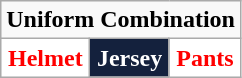<table class="wikitable"  style="display: inline-table;">
<tr>
<td align="center" Colspan="3"><strong>Uniform Combination</strong></td>
</tr>
<tr align="center">
<td style="background:white; color:red"><strong>Helmet</strong></td>
<td style="background:#14213D; color:white"><strong>Jersey</strong></td>
<td style="background:white; color:red"><strong>Pants</strong></td>
</tr>
</table>
